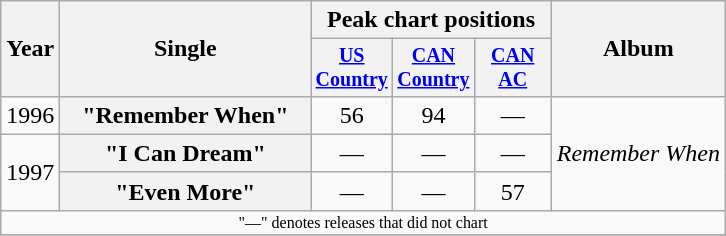<table class="wikitable plainrowheaders" style="text-align:center;">
<tr>
<th rowspan="2">Year</th>
<th rowspan="2" style="width:10em;">Single</th>
<th colspan="3">Peak chart positions</th>
<th rowspan="2">Album</th>
</tr>
<tr style="font-size:smaller;">
<th width="45"><a href='#'>US Country</a></th>
<th width="45"><a href='#'>CAN Country</a></th>
<th width="45"><a href='#'>CAN AC</a></th>
</tr>
<tr>
<td>1996</td>
<th scope="row">"Remember When"</th>
<td>56</td>
<td>94</td>
<td>—</td>
<td align="left" rowspan="3"><em>Remember When</em></td>
</tr>
<tr>
<td rowspan=2>1997</td>
<th scope="row">"I Can Dream"</th>
<td>—</td>
<td>—</td>
<td>—</td>
</tr>
<tr>
<th scope="row">"Even More"</th>
<td>—</td>
<td>—</td>
<td>57</td>
</tr>
<tr>
<td colspan="6" style="font-size:8pt">"—" denotes releases that did not chart</td>
</tr>
<tr>
</tr>
</table>
